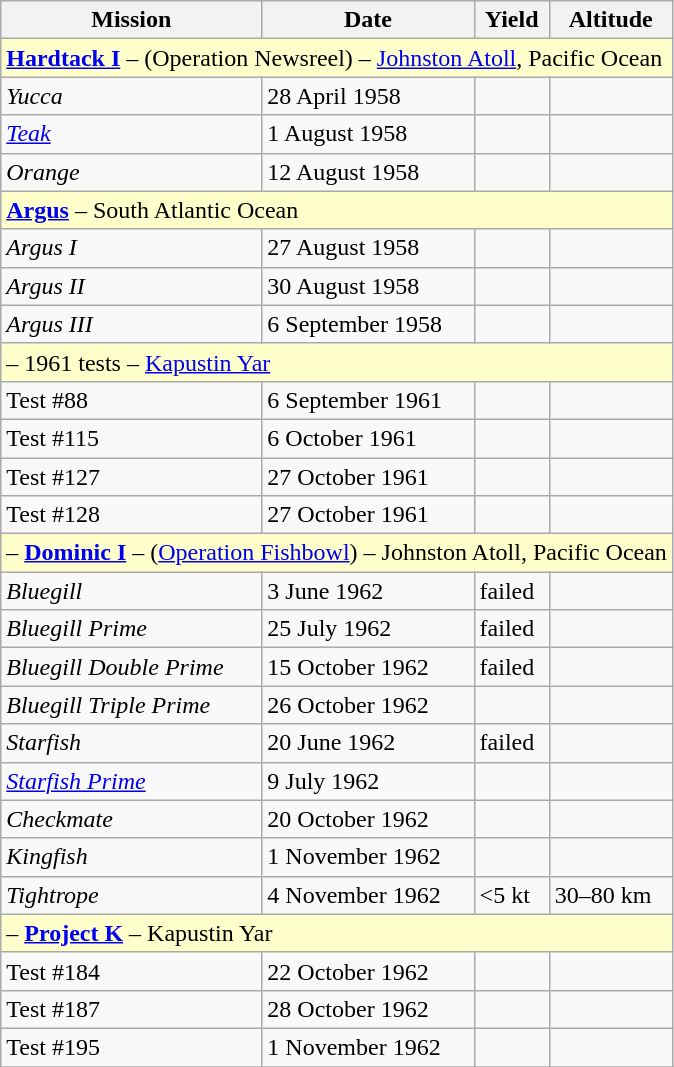<table class="wikitable">
<tr>
<th>Mission</th>
<th>Date</th>
<th>Yield</th>
<th>Altitude</th>
</tr>
<tr>
<td colspan="4" style="background: #ffffcc;">  <strong><a href='#'>Hardtack I</a></strong> – (Operation Newsreel) – <a href='#'>Johnston Atoll</a>, Pacific Ocean</td>
</tr>
<tr>
<td><em>Yucca</em></td>
<td>28 April 1958</td>
<td></td>
<td></td>
</tr>
<tr>
<td><em><a href='#'>Teak</a></em></td>
<td>1 August 1958</td>
<td></td>
<td></td>
</tr>
<tr>
<td><em>Orange</em></td>
<td>12 August 1958</td>
<td></td>
<td></td>
</tr>
<tr>
<td colspan="4" style="background: #ffffcc;"> <strong><a href='#'>Argus</a></strong> – South Atlantic Ocean</td>
</tr>
<tr>
<td><em>Argus I</em></td>
<td>27 August 1958</td>
<td></td>
<td></td>
</tr>
<tr>
<td><em>Argus II</em></td>
<td>30 August 1958</td>
<td></td>
<td></td>
</tr>
<tr>
<td><em>Argus III</em></td>
<td>6 September 1958</td>
<td></td>
<td> </td>
</tr>
<tr>
<td colspan="4" style="background: #ffffcc;"> –  1961 tests – <a href='#'>Kapustin Yar</a></td>
</tr>
<tr>
<td>Test #88</td>
<td>6 September 1961</td>
<td></td>
<td></td>
</tr>
<tr>
<td>Test #115</td>
<td>6 October 1961</td>
<td></td>
<td></td>
</tr>
<tr>
<td>Test #127</td>
<td>27 October 1961</td>
<td></td>
<td></td>
</tr>
<tr>
<td>Test #128</td>
<td>27 October 1961</td>
<td></td>
<td></td>
</tr>
<tr>
<td colspan="4" style="background: #ffffcc;"> – <strong><a href='#'>Dominic I</a></strong> – (<a href='#'>Operation Fishbowl</a>) – Johnston Atoll, Pacific Ocean</td>
</tr>
<tr>
<td><em>Bluegill</em></td>
<td>3 June 1962</td>
<td>failed</td>
<td></td>
</tr>
<tr>
<td><em>Bluegill Prime</em></td>
<td>25 July 1962</td>
<td>failed</td>
<td></td>
</tr>
<tr>
<td><em>Bluegill Double Prime</em></td>
<td>15 October 1962</td>
<td>failed</td>
<td></td>
</tr>
<tr>
<td><em>Bluegill Triple Prime</em></td>
<td>26 October 1962</td>
<td></td>
<td></td>
</tr>
<tr>
<td><em>Starfish</em></td>
<td>20 June 1962</td>
<td>failed</td>
<td></td>
</tr>
<tr>
<td><em><a href='#'>Starfish Prime</a></em></td>
<td>9 July 1962</td>
<td></td>
<td> </td>
</tr>
<tr>
<td><em>Checkmate</em></td>
<td>20 October 1962</td>
<td></td>
<td></td>
</tr>
<tr>
<td><em>Kingfish</em></td>
<td>1 November 1962</td>
<td></td>
<td></td>
</tr>
<tr>
<td><em>Tightrope</em></td>
<td>4 November 1962</td>
<td><5 kt</td>
<td>30–80 km</td>
</tr>
<tr>
<td colspan="4" style="background: #ffffcc;"> – <strong><a href='#'>Project K</a></strong> – Kapustin Yar</td>
</tr>
<tr>
<td>Test #184</td>
<td>22 October 1962</td>
<td></td>
<td></td>
</tr>
<tr>
<td>Test #187</td>
<td>28 October 1962</td>
<td></td>
<td></td>
</tr>
<tr>
<td>Test #195</td>
<td>1 November 1962</td>
<td></td>
<td></td>
</tr>
<tr>
</tr>
</table>
